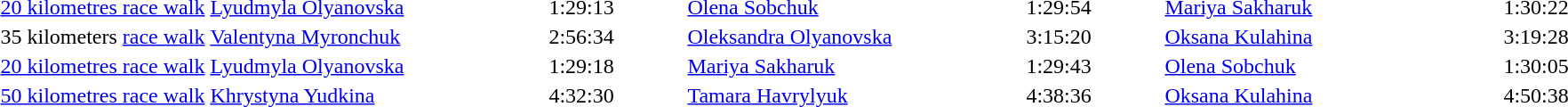<table>
<tr>
<td><a href='#'>20 kilometres race walk</a> </td>
<td width=250><a href='#'>Lyudmyla Olyanovska</a></td>
<td width=100>1:29:13 </td>
<td width=250><a href='#'>Olena Sobchuk</a></td>
<td width=100>1:29:54</td>
<td width=250><a href='#'>Mariya Sakharuk</a></td>
<td width=100>1:30:22</td>
</tr>
<tr>
<td>35 kilometers <a href='#'>race walk</a> </td>
<td><a href='#'>Valentyna Myronchuk</a></td>
<td>2:56:34 </td>
<td><a href='#'>Oleksandra Olyanovska</a></td>
<td>3:15:20 </td>
<td><a href='#'>Oksana Kulahina</a></td>
<td>3:19:28</td>
</tr>
<tr>
<td><a href='#'>20 kilometres race walk</a></td>
<td><a href='#'>Lyudmyla Olyanovska</a></td>
<td>1:29:18 </td>
<td><a href='#'>Mariya Sakharuk</a></td>
<td>1:29:43 </td>
<td><a href='#'>Olena Sobchuk</a></td>
<td>1:30:05 </td>
</tr>
<tr>
<td><a href='#'>50 kilometres race walk</a></td>
<td><a href='#'>Khrystyna Yudkina</a></td>
<td>4:32:30 </td>
<td><a href='#'>Tamara Havrylyuk</a></td>
<td>4:38:36 </td>
<td><a href='#'>Oksana Kulahina</a></td>
<td>4:50:38 </td>
</tr>
</table>
